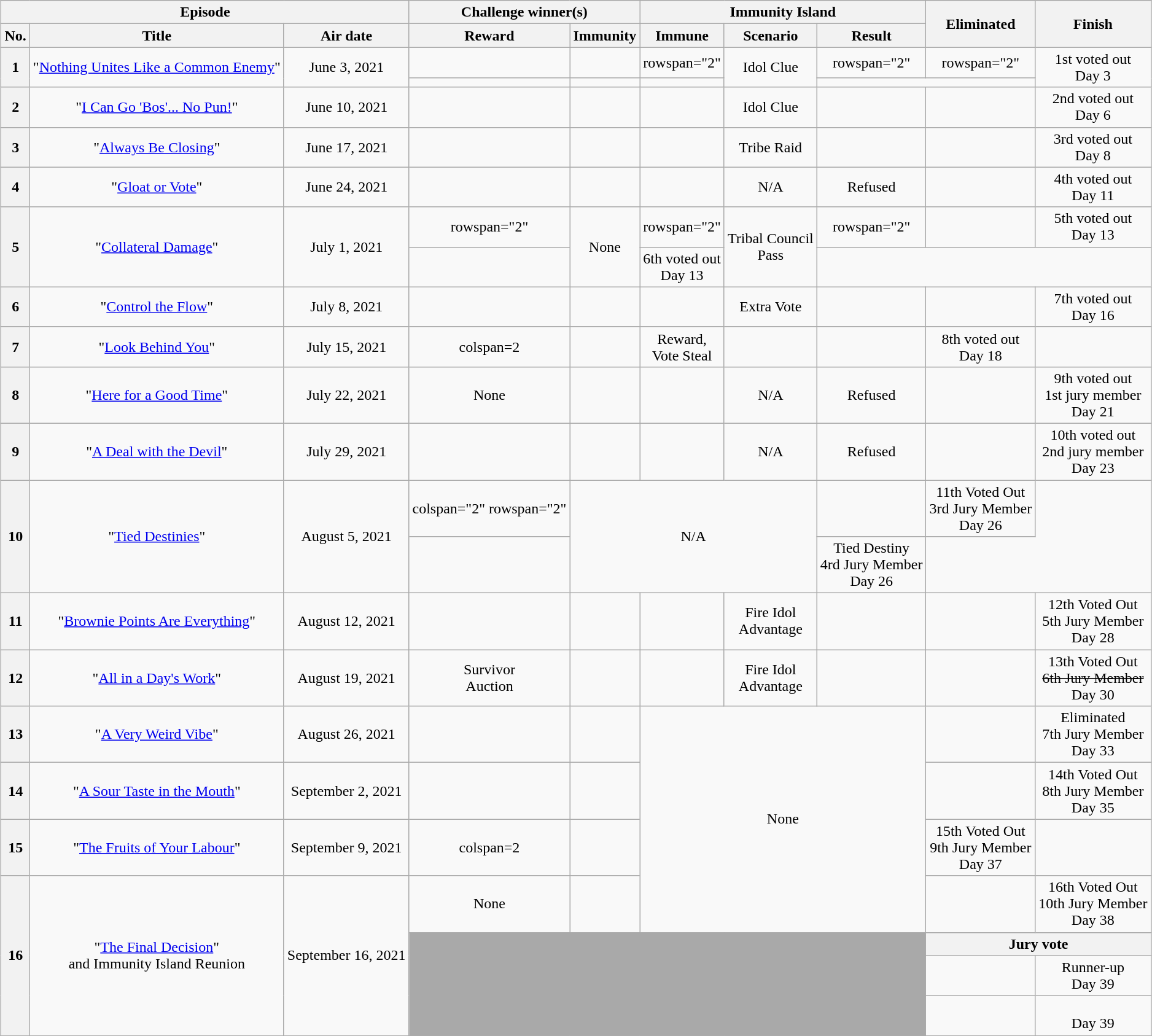<table class="wikitable" style="margin:auto; text-align:center">
<tr>
<th colspan=3>Episode</th>
<th colspan=2>Challenge winner(s)</th>
<th colspan="3">Immunity Island</th>
<th rowspan="2">Eliminated</th>
<th rowspan="2">Finish</th>
</tr>
<tr>
<th>No.</th>
<th>Title</th>
<th>Air date</th>
<th>Reward</th>
<th>Immunity</th>
<th>Immune</th>
<th>Scenario</th>
<th>Result</th>
</tr>
<tr>
<th rowspan="2">1</th>
<td rowspan="2">"<a href='#'>Nothing Unites Like a Common Enemy</a>"</td>
<td rowspan="2">June 3, 2021</td>
<td></td>
<td></td>
<td>rowspan="2" </td>
<td rowspan="2">Idol Clue</td>
<td>rowspan="2" </td>
<td>rowspan="2" </td>
<td rowspan="2">1st voted out<br>Day 3</td>
</tr>
<tr>
<td></td>
<td></td>
</tr>
<tr>
<th>2</th>
<td>"<a href='#'>I Can Go 'Bos'... No Pun!</a>"</td>
<td>June 10, 2021</td>
<td></td>
<td></td>
<td></td>
<td>Idol Clue</td>
<td></td>
<td></td>
<td>2nd voted out<br>Day 6</td>
</tr>
<tr>
<th>3</th>
<td>"<a href='#'>Always Be Closing</a>"</td>
<td>June 17, 2021</td>
<td></td>
<td></td>
<td></td>
<td>Tribe Raid</td>
<td></td>
<td></td>
<td>3rd voted out<br>Day 8</td>
</tr>
<tr>
<th>4</th>
<td>"<a href='#'>Gloat or Vote</a>"</td>
<td>June 24, 2021</td>
<td></td>
<td></td>
<td></td>
<td>N/A</td>
<td>Refused</td>
<td></td>
<td>4th voted out<br>Day 11</td>
</tr>
<tr>
<th rowspan="2">5</th>
<td rowspan="2">"<a href='#'>Collateral Damage</a>"</td>
<td rowspan="2">July 1, 2021</td>
<td>rowspan="2" </td>
<td rowspan="2">None</td>
<td>rowspan="2"  </td>
<td rowspan="2">Tribal Council<br>Pass</td>
<td>rowspan="2" </td>
<td></td>
<td>5th voted out<br>Day 13</td>
</tr>
<tr>
<td></td>
<td>6th voted out<br>Day 13</td>
</tr>
<tr>
<th>6</th>
<td>"<a href='#'>Control the Flow</a>"</td>
<td>July 8, 2021</td>
<td></td>
<td></td>
<td></td>
<td>Extra Vote</td>
<td></td>
<td></td>
<td>7th voted out<br>Day 16</td>
</tr>
<tr>
<th>7</th>
<td>"<a href='#'>Look Behind You</a>"</td>
<td>July 15, 2021</td>
<td>colspan=2 </td>
<td></td>
<td>Reward,<br>Vote Steal</td>
<td></td>
<td></td>
<td>8th voted out<br>Day 18</td>
</tr>
<tr>
<th>8</th>
<td>"<a href='#'>Here for a Good Time</a>"</td>
<td>July 22, 2021</td>
<td>None</td>
<td></td>
<td></td>
<td>N/A</td>
<td>Refused</td>
<td></td>
<td>9th voted out<br>1st jury member<br>Day 21</td>
</tr>
<tr>
<th>9</th>
<td>"<a href='#'>A Deal with the Devil</a>"</td>
<td>July 29, 2021</td>
<td></td>
<td></td>
<td></td>
<td>N/A</td>
<td>Refused</td>
<td></td>
<td>10th voted out<br>2nd jury member<br>Day 23</td>
</tr>
<tr>
<th rowspan=2>10</th>
<td rowspan="2">"<a href='#'>Tied Destinies</a>"</td>
<td rowspan="2">August 5, 2021</td>
<td>colspan="2" rowspan="2" </td>
<td colspan="3" rowspan="2">N/A</td>
<td></td>
<td>11th Voted Out<br>3rd Jury Member<br>Day 26</td>
</tr>
<tr>
<td></td>
<td>Tied Destiny<br>4rd Jury Member<br>Day 26</td>
</tr>
<tr>
<th>11</th>
<td>"<a href='#'>Brownie Points Are Everything</a>"</td>
<td>August 12, 2021</td>
<td></td>
<td></td>
<td></td>
<td rowspan="1">Fire Idol<br>Advantage</td>
<td></td>
<td></td>
<td>12th Voted Out<br>5th Jury Member<br>Day 28</td>
</tr>
<tr>
<th>12</th>
<td>"<a href='#'>All in a Day's Work</a>"</td>
<td>August 19, 2021</td>
<td>Survivor<br>Auction</td>
<td></td>
<td></td>
<td rowspan="1">Fire Idol<br>Advantage</td>
<td></td>
<td></td>
<td>13th Voted Out<br><s>6th Jury Member</s><br>Day 30</td>
</tr>
<tr>
<th>13</th>
<td>"<a href='#'>A Very Weird Vibe</a>"</td>
<td>August 26, 2021</td>
<td></td>
<td></td>
<td colspan="3" rowspan="4">None</td>
<td></td>
<td>Eliminated<br>7th Jury Member<br>Day 33</td>
</tr>
<tr>
<th>14</th>
<td>"<a href='#'>A Sour Taste in the Mouth</a>"</td>
<td>September 2, 2021</td>
<td></td>
<td></td>
<td></td>
<td>14th Voted Out<br>8th Jury Member<br>Day 35</td>
</tr>
<tr>
<th>15</th>
<td>"<a href='#'>The Fruits of Your Labour</a>"</td>
<td>September 9, 2021</td>
<td>colspan=2 </td>
<td></td>
<td>15th Voted Out<br>9th Jury Member<br>Day 37</td>
</tr>
<tr>
<th rowspan="4">16</th>
<td rowspan="4">"<a href='#'>The Final Decision</a>"<br>and Immunity Island Reunion</td>
<td rowspan="4">September 16, 2021</td>
<td>None</td>
<td></td>
<td></td>
<td>16th Voted Out<br>10th Jury Member<br>Day 38</td>
</tr>
<tr>
<td colspan="5" rowspan="3" bgcolor="darkgray"></td>
<th colspan="2"><strong>Jury vote</strong></th>
</tr>
<tr>
<td></td>
<td>Runner-up<br>Day 39</td>
</tr>
<tr>
<td></td>
<td><br>Day 39</td>
</tr>
<tr>
</tr>
</table>
